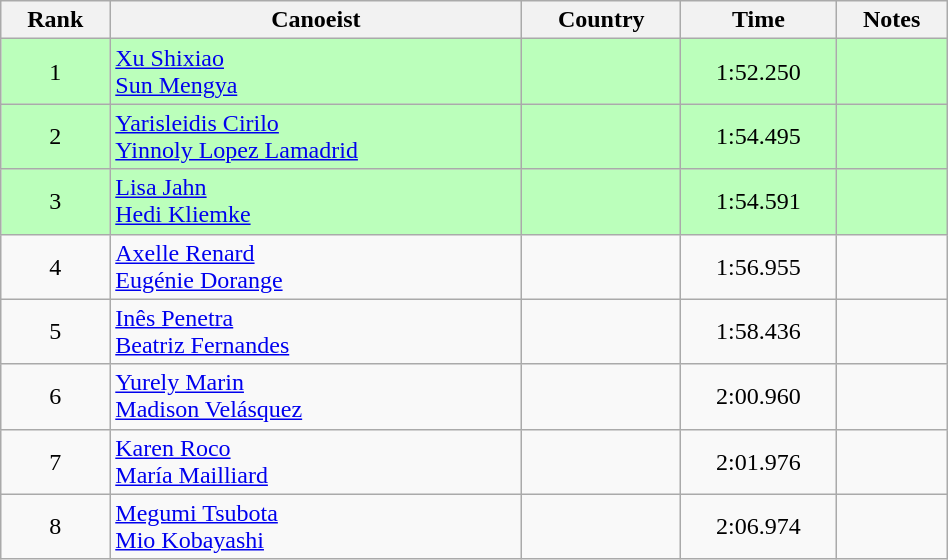<table class="wikitable" style="text-align:center;width: 50%">
<tr>
<th>Rank</th>
<th>Canoeist</th>
<th>Country</th>
<th>Time</th>
<th>Notes</th>
</tr>
<tr bgcolor=bbffbb>
<td>1</td>
<td align="left"><a href='#'>Xu Shixiao</a><br><a href='#'>Sun Mengya</a></td>
<td align="left"></td>
<td>1:52.250</td>
<td></td>
</tr>
<tr bgcolor=bbffbb>
<td>2</td>
<td align="left"><a href='#'>Yarisleidis Cirilo</a><br><a href='#'>Yinnoly Lopez Lamadrid</a></td>
<td align="left"></td>
<td>1:54.495</td>
<td></td>
</tr>
<tr bgcolor=bbffbb>
<td>3</td>
<td align="left"><a href='#'>Lisa Jahn</a><br><a href='#'>Hedi Kliemke</a></td>
<td align="left"></td>
<td>1:54.591</td>
<td></td>
</tr>
<tr>
<td>4</td>
<td align="left"><a href='#'>Axelle Renard</a><br><a href='#'>Eugénie Dorange</a></td>
<td align="left"></td>
<td>1:56.955</td>
<td></td>
</tr>
<tr>
<td>5</td>
<td align="left"><a href='#'>Inês Penetra</a><br><a href='#'>Beatriz Fernandes</a></td>
<td align="left"></td>
<td>1:58.436</td>
<td></td>
</tr>
<tr>
<td>6</td>
<td align="left"><a href='#'>Yurely Marin</a><br><a href='#'>Madison Velásquez</a></td>
<td align="left"></td>
<td>2:00.960</td>
<td></td>
</tr>
<tr>
<td>7</td>
<td align="left"><a href='#'>Karen Roco</a><br><a href='#'>María Mailliard</a></td>
<td align="left"></td>
<td>2:01.976</td>
<td></td>
</tr>
<tr>
<td>8</td>
<td align="left"><a href='#'>Megumi Tsubota</a><br><a href='#'>Mio Kobayashi</a></td>
<td align="left"></td>
<td>2:06.974</td>
<td></td>
</tr>
</table>
